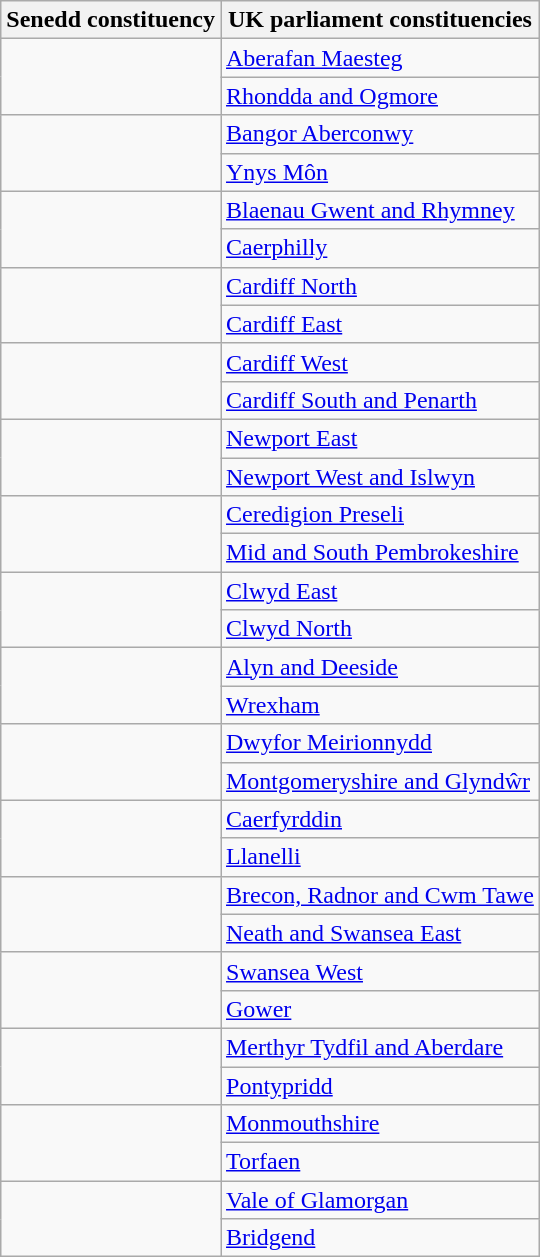<table class="wikitable sortable">
<tr>
<th>Senedd constituency</th>
<th>UK parliament constituencies</th>
</tr>
<tr>
<td rowspan="2"></td>
<td><a href='#'>Aberafan Maesteg</a></td>
</tr>
<tr>
<td><a href='#'>Rhondda and Ogmore</a> <br></td>
</tr>
<tr>
<td rowspan="2"></td>
<td><a href='#'>Bangor Aberconwy</a></td>
</tr>
<tr>
<td><a href='#'>Ynys Môn</a></td>
</tr>
<tr>
<td rowspan="2"></td>
<td><a href='#'>Blaenau Gwent and Rhymney</a> <br></td>
</tr>
<tr>
<td><a href='#'>Caerphilly</a> <br></td>
</tr>
<tr>
<td rowspan="2"></td>
<td><a href='#'>Cardiff North</a> <br></td>
</tr>
<tr>
<td><a href='#'>Cardiff East</a><br></td>
</tr>
<tr>
<td rowspan="2"></td>
<td><a href='#'>Cardiff West</a><br></td>
</tr>
<tr>
<td><a href='#'>Cardiff South and Penarth</a> <br></td>
</tr>
<tr>
<td rowspan="2"></td>
<td><a href='#'>Newport East</a> <br></td>
</tr>
<tr>
<td><a href='#'>Newport West and Islwyn</a> <br></td>
</tr>
<tr>
<td rowspan="2"></td>
<td><a href='#'>Ceredigion Preseli</a></td>
</tr>
<tr>
<td><a href='#'>Mid and South Pembrokeshire</a> <br></td>
</tr>
<tr>
<td rowspan="2"></td>
<td><a href='#'>Clwyd East</a></td>
</tr>
<tr>
<td><a href='#'>Clwyd North</a></td>
</tr>
<tr>
<td rowspan="2"></td>
<td><a href='#'>Alyn and Deeside</a></td>
</tr>
<tr>
<td><a href='#'>Wrexham</a> <br></td>
</tr>
<tr>
<td rowspan="2"></td>
<td><a href='#'>Dwyfor Meirionnydd</a></td>
</tr>
<tr>
<td><a href='#'>Montgomeryshire and Glyndŵr</a> <br></td>
</tr>
<tr>
<td rowspan="2"></td>
<td><a href='#'>Caerfyrddin</a></td>
</tr>
<tr>
<td><a href='#'>Llanelli</a></td>
</tr>
<tr>
<td rowspan="2"></td>
<td><a href='#'>Brecon, Radnor and Cwm Tawe</a></td>
</tr>
<tr>
<td><a href='#'>Neath and Swansea East</a> <br></td>
</tr>
<tr>
<td rowspan="2"></td>
<td><a href='#'>Swansea West</a> <br></td>
</tr>
<tr>
<td><a href='#'>Gower</a> <br></td>
</tr>
<tr>
<td rowspan="2"></td>
<td><a href='#'>Merthyr Tydfil and Aberdare</a></td>
</tr>
<tr>
<td><a href='#'>Pontypridd</a></td>
</tr>
<tr>
<td rowspan="2"></td>
<td><a href='#'>Monmouthshire</a> <br></td>
</tr>
<tr>
<td><a href='#'>Torfaen</a></td>
</tr>
<tr>
<td rowspan="2"></td>
<td><a href='#'>Vale of Glamorgan</a> <br></td>
</tr>
<tr>
<td><a href='#'>Bridgend</a> <br></td>
</tr>
</table>
